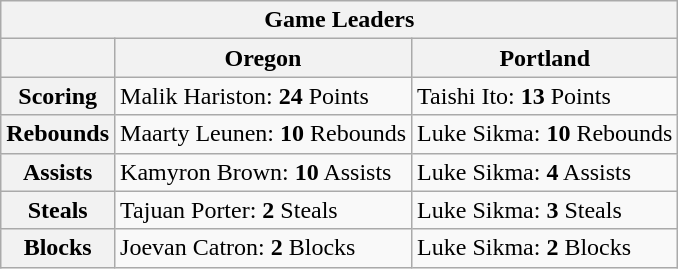<table class="wikitable">
<tr>
<th colspan=3>Game Leaders</th>
</tr>
<tr>
<th></th>
<th>Oregon</th>
<th>Portland</th>
</tr>
<tr>
<th>Scoring</th>
<td>Malik Hariston: <strong>24</strong> Points</td>
<td>Taishi Ito: <strong>13</strong> Points</td>
</tr>
<tr>
<th>Rebounds</th>
<td>Maarty Leunen: <strong>10</strong> Rebounds</td>
<td>Luke Sikma: <strong>10</strong> Rebounds</td>
</tr>
<tr>
<th>Assists</th>
<td>Kamyron Brown: <strong>10</strong> Assists</td>
<td>Luke Sikma: <strong>4</strong> Assists</td>
</tr>
<tr>
<th>Steals</th>
<td>Tajuan Porter: <strong>2</strong> Steals</td>
<td>Luke Sikma: <strong>3</strong> Steals</td>
</tr>
<tr>
<th>Blocks</th>
<td>Joevan Catron: <strong>2</strong> Blocks</td>
<td>Luke Sikma: <strong>2</strong> Blocks</td>
</tr>
</table>
